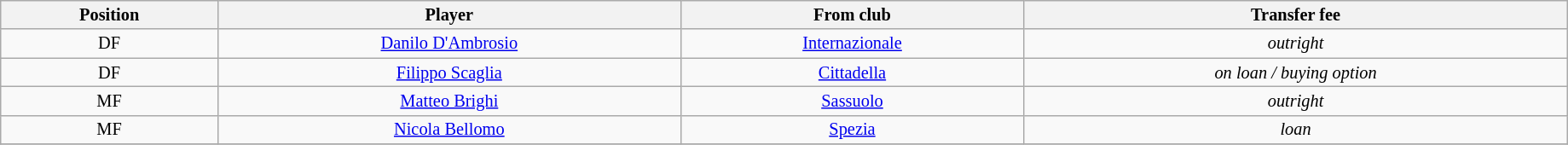<table class="wikitable sortable" style="width:97%; text-align:center; font-size:85%; text-align:centre;">
<tr>
<th>Position</th>
<th>Player</th>
<th>From club</th>
<th>Transfer fee</th>
</tr>
<tr>
<td>DF</td>
<td><a href='#'>Danilo D'Ambrosio</a></td>
<td><a href='#'>Internazionale</a></td>
<td><em>outright</em></td>
</tr>
<tr>
<td>DF</td>
<td><a href='#'>Filippo Scaglia</a></td>
<td><a href='#'>Cittadella</a></td>
<td><em>on loan / buying option</em></td>
</tr>
<tr>
<td>MF</td>
<td><a href='#'>Matteo Brighi</a></td>
<td><a href='#'>Sassuolo</a></td>
<td><em>outright</em></td>
</tr>
<tr>
<td>MF</td>
<td><a href='#'>Nicola Bellomo</a></td>
<td><a href='#'>Spezia</a></td>
<td><em>loan</em></td>
</tr>
<tr>
</tr>
</table>
